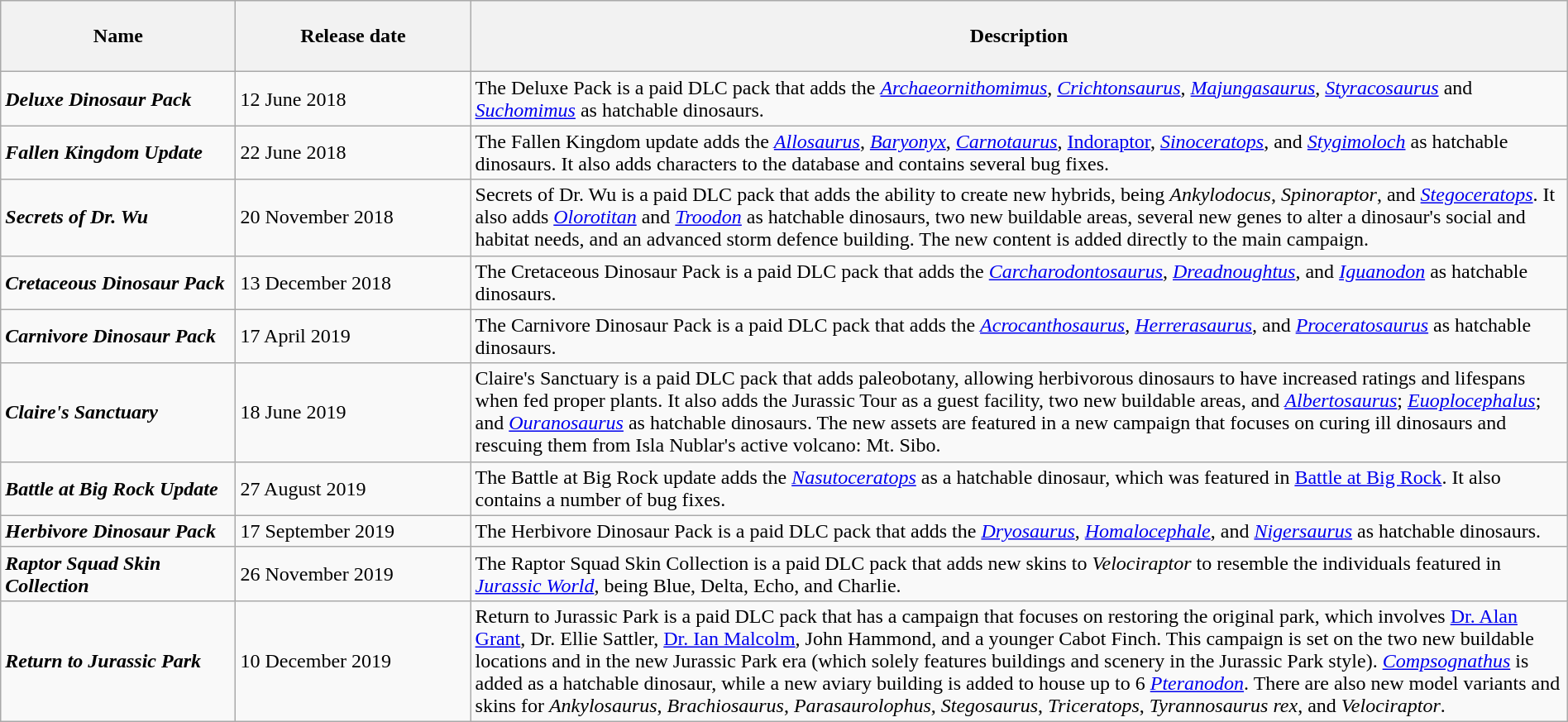<table class="wikitable" style="width: 100%;">
<tr>
<th style="width: 15%;height:50px;">Name</th>
<th style="width: 15%;">Release date</th>
<th>Description</th>
</tr>
<tr>
<td><strong><em>Deluxe Dinosaur Pack</em></strong></td>
<td>12 June 2018</td>
<td>The Deluxe Pack is a paid DLC pack that adds the <em><a href='#'>Archaeornithomimus</a></em>, <em><a href='#'>Crichtonsaurus</a></em>, <em><a href='#'>Majungasaurus</a></em>, <em><a href='#'>Styracosaurus</a></em> and <em><a href='#'>Suchomimus</a></em> as hatchable dinosaurs.</td>
</tr>
<tr>
<td><strong><em>Fallen Kingdom Update</em></strong></td>
<td>22 June 2018</td>
<td>The Fallen Kingdom update adds the <em><a href='#'>Allosaurus</a></em>, <em><a href='#'>Baryonyx</a></em>, <em><a href='#'>Carnotaurus</a></em>, <a href='#'>Indoraptor</a>, <em><a href='#'>Sinoceratops</a></em>, and <em><a href='#'>Stygimoloch</a></em> as hatchable dinosaurs. It also adds characters to the database and contains several bug fixes.</td>
</tr>
<tr>
<td><strong><em>Secrets of Dr. Wu</em></strong></td>
<td>20 November 2018</td>
<td>Secrets of Dr. Wu is a paid DLC pack that adds the ability to create new hybrids, being <em>Ankylodocus</em>, <em>Spinoraptor</em>, and <em><a href='#'>Stegoceratops</a></em>. It also adds <em><a href='#'>Olorotitan</a></em> and <em><a href='#'>Troodon</a></em> as hatchable dinosaurs, two new buildable areas, several new genes to alter a dinosaur's social and habitat needs, and an advanced storm defence building. The new content is added directly to the main campaign.</td>
</tr>
<tr>
<td><strong><em>Cretaceous Dinosaur Pack</em></strong></td>
<td>13 December 2018</td>
<td>The Cretaceous Dinosaur Pack is a paid DLC pack that adds the <em><a href='#'>Carcharodontosaurus</a></em>, <em><a href='#'>Dreadnoughtus</a></em>, and <em><a href='#'>Iguanodon</a></em> as hatchable dinosaurs.</td>
</tr>
<tr>
<td><strong><em>Carnivore Dinosaur Pack</em></strong></td>
<td>17 April 2019</td>
<td>The Carnivore Dinosaur Pack is a paid DLC pack that adds the <em><a href='#'>Acrocanthosaurus</a></em>, <em><a href='#'>Herrerasaurus</a></em>, and <em><a href='#'>Proceratosaurus</a></em> as hatchable dinosaurs.</td>
</tr>
<tr>
<td><strong><em>Claire's Sanctuary</em></strong></td>
<td>18 June 2019</td>
<td>Claire's Sanctuary is a paid DLC pack that adds paleobotany, allowing herbivorous dinosaurs to have increased ratings and lifespans when fed proper plants. It also adds the Jurassic Tour as a guest facility, two new buildable areas, and <em><a href='#'>Albertosaurus</a></em>; <em><a href='#'>Euoplocephalus</a></em>; and <em><a href='#'>Ouranosaurus</a></em> as hatchable dinosaurs. The new assets are featured in a new campaign that focuses on curing ill dinosaurs and rescuing them from Isla Nublar's active volcano: Mt. Sibo.</td>
</tr>
<tr>
<td><strong><em>Battle at Big Rock Update</em></strong></td>
<td>27 August 2019</td>
<td>The Battle at Big Rock update adds the <em><a href='#'>Nasutoceratops</a></em> as a hatchable dinosaur, which was featured in <a href='#'>Battle at Big Rock</a>. It also contains a number of bug fixes.</td>
</tr>
<tr>
<td><strong><em>Herbivore Dinosaur Pack</em></strong></td>
<td>17 September 2019</td>
<td>The Herbivore Dinosaur Pack is a paid DLC pack that adds the <em><a href='#'>Dryosaurus</a></em>, <em><a href='#'>Homalocephale</a></em>, and <em><a href='#'>Nigersaurus</a></em> as hatchable dinosaurs.</td>
</tr>
<tr>
<td><strong><em>Raptor Squad Skin Collection</em></strong></td>
<td>26 November 2019</td>
<td>The Raptor Squad Skin Collection is a paid DLC pack that adds new skins to <em>Velociraptor</em> to resemble the individuals featured in <em><a href='#'>Jurassic World</a></em>, being Blue, Delta, Echo, and Charlie.</td>
</tr>
<tr>
<td><strong><em>Return to Jurassic Park</em></strong></td>
<td>10 December 2019</td>
<td>Return to Jurassic Park is a paid DLC pack that has a campaign that focuses on restoring the original park, which involves <a href='#'>Dr. Alan Grant</a>, Dr. Ellie Sattler, <a href='#'>Dr. Ian Malcolm</a>, John Hammond, and a younger Cabot Finch. This campaign is set on the two new buildable locations and in the new Jurassic Park era (which solely features buildings and scenery in the Jurassic Park style). <em><a href='#'>Compsognathus</a></em> is added as a hatchable dinosaur, while a new aviary building is added to house up to 6 <em><a href='#'>Pteranodon</a></em>. There are also new model variants and skins for <em>Ankylosaurus</em>, <em>Brachiosaurus</em>, <em>Parasaurolophus</em>, <em>Stegosaurus</em>, <em>Triceratops</em>, <em>Tyrannosaurus rex</em>, and <em>Velociraptor</em>.</td>
</tr>
</table>
